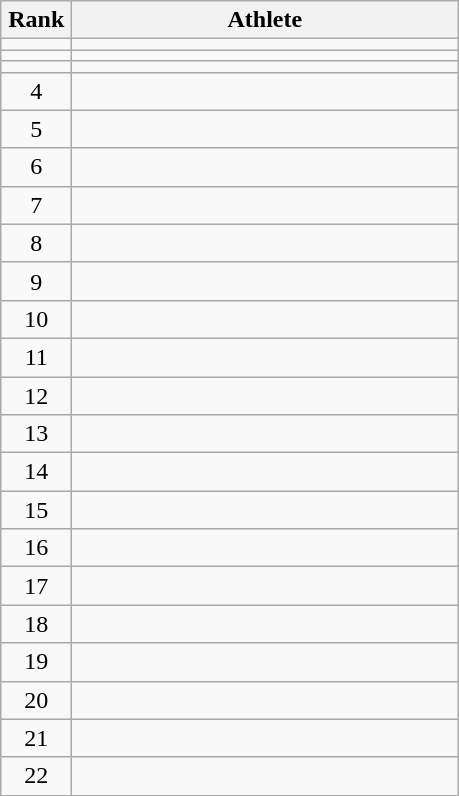<table class="wikitable" style="text-align: center;">
<tr>
<th width=40>Rank</th>
<th width=250>Athlete</th>
</tr>
<tr>
<td></td>
<td align="left"></td>
</tr>
<tr>
<td></td>
<td align="left"></td>
</tr>
<tr>
<td></td>
<td align="left"></td>
</tr>
<tr>
<td>4</td>
<td align="left"></td>
</tr>
<tr>
<td>5</td>
<td align="left"></td>
</tr>
<tr>
<td>6</td>
<td align="left"></td>
</tr>
<tr>
<td>7</td>
<td align="left"></td>
</tr>
<tr>
<td>8</td>
<td align="left"></td>
</tr>
<tr>
<td>9</td>
<td align="left"></td>
</tr>
<tr>
<td>10</td>
<td align="left"></td>
</tr>
<tr>
<td>11</td>
<td align="left"></td>
</tr>
<tr>
<td>12</td>
<td align="left"></td>
</tr>
<tr>
<td>13</td>
<td align="left"></td>
</tr>
<tr>
<td>14</td>
<td align="left"></td>
</tr>
<tr>
<td>15</td>
<td align="left"></td>
</tr>
<tr>
<td>16</td>
<td align="left"></td>
</tr>
<tr>
<td>17</td>
<td align="left"></td>
</tr>
<tr>
<td>18</td>
<td align="left"></td>
</tr>
<tr>
<td>19</td>
<td align="left"></td>
</tr>
<tr>
<td>20</td>
<td align="left"></td>
</tr>
<tr>
<td>21</td>
<td align="left"></td>
</tr>
<tr>
<td>22</td>
<td align="left"></td>
</tr>
</table>
